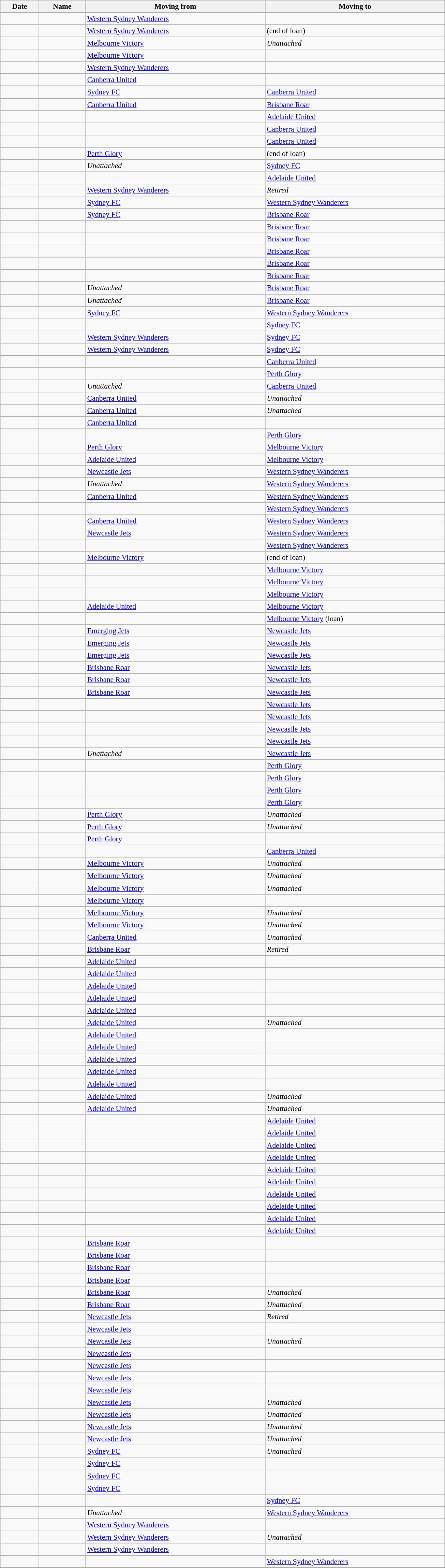<table class="wikitable sortable" style="width:72%; font-size:95%; ">
<tr>
<th>Date</th>
<th>Name</th>
<th>Moving from</th>
<th>Moving to</th>
</tr>
<tr>
<td></td>
<td></td>
<td><a href='#'>Western Sydney Wanderers</a></td>
<td></td>
</tr>
<tr>
<td></td>
<td></td>
<td><a href='#'>Western Sydney Wanderers</a></td>
<td> (end of loan)</td>
</tr>
<tr>
<td></td>
<td></td>
<td><a href='#'>Melbourne Victory</a></td>
<td><em>Unattached</em></td>
</tr>
<tr>
<td></td>
<td></td>
<td><a href='#'>Melbourne Victory</a></td>
<td></td>
</tr>
<tr>
<td></td>
<td></td>
<td><a href='#'>Western Sydney Wanderers</a></td>
<td></td>
</tr>
<tr>
<td></td>
<td></td>
<td><a href='#'>Canberra United</a></td>
<td></td>
</tr>
<tr>
<td></td>
<td></td>
<td><a href='#'>Sydney FC</a></td>
<td><a href='#'>Canberra United</a></td>
</tr>
<tr>
<td></td>
<td></td>
<td><a href='#'>Canberra United</a></td>
<td><a href='#'>Brisbane Roar</a></td>
</tr>
<tr>
<td></td>
<td></td>
<td></td>
<td><a href='#'>Adelaide United</a></td>
</tr>
<tr>
<td></td>
<td></td>
<td></td>
<td><a href='#'>Canberra United</a></td>
</tr>
<tr>
<td></td>
<td></td>
<td></td>
<td><a href='#'>Canberra United</a></td>
</tr>
<tr>
<td></td>
<td></td>
<td><a href='#'>Perth Glory</a></td>
<td> (end of loan)</td>
</tr>
<tr>
<td></td>
<td></td>
<td><em>Unattached</em></td>
<td><a href='#'>Sydney FC</a></td>
</tr>
<tr>
<td></td>
<td></td>
<td></td>
<td><a href='#'>Adelaide United</a></td>
</tr>
<tr>
<td></td>
<td></td>
<td><a href='#'>Western Sydney Wanderers</a></td>
<td><em>Retired</em></td>
</tr>
<tr>
<td></td>
<td></td>
<td><a href='#'>Sydney FC</a></td>
<td><a href='#'>Western Sydney Wanderers</a></td>
</tr>
<tr>
<td></td>
<td></td>
<td><a href='#'>Sydney FC</a></td>
<td><a href='#'>Brisbane Roar</a></td>
</tr>
<tr>
<td></td>
<td></td>
<td></td>
<td><a href='#'>Brisbane Roar</a></td>
</tr>
<tr>
<td></td>
<td></td>
<td></td>
<td><a href='#'>Brisbane Roar</a></td>
</tr>
<tr>
<td></td>
<td></td>
<td></td>
<td><a href='#'>Brisbane Roar</a></td>
</tr>
<tr>
<td></td>
<td></td>
<td></td>
<td><a href='#'>Brisbane Roar</a></td>
</tr>
<tr>
<td></td>
<td></td>
<td></td>
<td><a href='#'>Brisbane Roar</a></td>
</tr>
<tr>
<td></td>
<td></td>
<td><em>Unattached</em></td>
<td><a href='#'>Brisbane Roar</a></td>
</tr>
<tr>
<td></td>
<td></td>
<td><em>Unattached</em></td>
<td><a href='#'>Brisbane Roar</a></td>
</tr>
<tr>
<td></td>
<td></td>
<td><a href='#'>Sydney FC</a></td>
<td><a href='#'>Western Sydney Wanderers</a></td>
</tr>
<tr>
<td></td>
<td></td>
<td></td>
<td><a href='#'>Sydney FC</a></td>
</tr>
<tr>
<td></td>
<td></td>
<td><a href='#'>Western Sydney Wanderers</a></td>
<td><a href='#'>Sydney FC</a></td>
</tr>
<tr>
<td></td>
<td></td>
<td><a href='#'>Western Sydney Wanderers</a></td>
<td><a href='#'>Sydney FC</a></td>
</tr>
<tr>
<td></td>
<td></td>
<td></td>
<td><a href='#'>Canberra United</a></td>
</tr>
<tr>
<td></td>
<td></td>
<td></td>
<td><a href='#'>Perth Glory</a></td>
</tr>
<tr>
<td></td>
<td></td>
<td><em>Unattached</em></td>
<td><a href='#'>Canberra United</a></td>
</tr>
<tr>
<td></td>
<td></td>
<td><a href='#'>Canberra United</a></td>
<td><em>Unattached</em></td>
</tr>
<tr>
<td></td>
<td></td>
<td><a href='#'>Canberra United</a></td>
<td><em>Unattached</em></td>
</tr>
<tr>
<td></td>
<td></td>
<td><a href='#'>Canberra United</a></td>
<td></td>
</tr>
<tr>
<td></td>
<td></td>
<td></td>
<td><a href='#'>Perth Glory</a></td>
</tr>
<tr>
<td></td>
<td></td>
<td><a href='#'>Perth Glory</a></td>
<td><a href='#'>Melbourne Victory</a></td>
</tr>
<tr>
<td></td>
<td></td>
<td><a href='#'>Adelaide United</a></td>
<td><a href='#'>Melbourne Victory</a></td>
</tr>
<tr>
<td></td>
<td></td>
<td><a href='#'>Newcastle Jets</a></td>
<td><a href='#'>Western Sydney Wanderers</a></td>
</tr>
<tr>
<td></td>
<td></td>
<td><em>Unattached</em></td>
<td><a href='#'>Western Sydney Wanderers</a></td>
</tr>
<tr>
<td></td>
<td></td>
<td><a href='#'>Canberra United</a></td>
<td><a href='#'>Western Sydney Wanderers</a></td>
</tr>
<tr>
<td></td>
<td></td>
<td></td>
<td><a href='#'>Western Sydney Wanderers</a></td>
</tr>
<tr>
<td></td>
<td></td>
<td><a href='#'>Canberra United</a></td>
<td><a href='#'>Western Sydney Wanderers</a></td>
</tr>
<tr>
<td></td>
<td></td>
<td><a href='#'>Newcastle Jets</a></td>
<td><a href='#'>Western Sydney Wanderers</a></td>
</tr>
<tr>
<td></td>
<td></td>
<td></td>
<td><a href='#'>Western Sydney Wanderers</a></td>
</tr>
<tr>
<td></td>
<td></td>
<td><a href='#'>Melbourne Victory</a></td>
<td> (end of loan)</td>
</tr>
<tr>
<td></td>
<td></td>
<td></td>
<td><a href='#'>Melbourne Victory</a></td>
</tr>
<tr>
<td></td>
<td></td>
<td></td>
<td><a href='#'>Melbourne Victory</a></td>
</tr>
<tr>
<td></td>
<td></td>
<td></td>
<td><a href='#'>Melbourne Victory</a></td>
</tr>
<tr>
<td></td>
<td></td>
<td><a href='#'>Adelaide United</a></td>
<td><a href='#'>Melbourne Victory</a></td>
</tr>
<tr>
<td></td>
<td></td>
<td></td>
<td><a href='#'>Melbourne Victory</a> (loan)</td>
</tr>
<tr>
<td></td>
<td></td>
<td><a href='#'>Emerging Jets</a></td>
<td><a href='#'>Newcastle Jets</a></td>
</tr>
<tr>
<td></td>
<td></td>
<td><a href='#'>Emerging Jets</a></td>
<td><a href='#'>Newcastle Jets</a></td>
</tr>
<tr>
<td></td>
<td></td>
<td><a href='#'>Emerging Jets</a></td>
<td><a href='#'>Newcastle Jets</a></td>
</tr>
<tr>
<td></td>
<td></td>
<td><a href='#'>Brisbane Roar</a></td>
<td><a href='#'>Newcastle Jets</a></td>
</tr>
<tr>
<td></td>
<td></td>
<td><a href='#'>Brisbane Roar</a></td>
<td><a href='#'>Newcastle Jets</a></td>
</tr>
<tr>
<td></td>
<td></td>
<td><a href='#'>Brisbane Roar</a></td>
<td><a href='#'>Newcastle Jets</a></td>
</tr>
<tr>
<td></td>
<td></td>
<td></td>
<td><a href='#'>Newcastle Jets</a></td>
</tr>
<tr>
<td></td>
<td></td>
<td></td>
<td><a href='#'>Newcastle Jets</a></td>
</tr>
<tr>
<td></td>
<td></td>
<td></td>
<td><a href='#'>Newcastle Jets</a></td>
</tr>
<tr>
<td></td>
<td></td>
<td></td>
<td><a href='#'>Newcastle Jets</a></td>
</tr>
<tr>
<td></td>
<td></td>
<td><em>Unattached</em></td>
<td><a href='#'>Newcastle Jets</a></td>
</tr>
<tr>
<td></td>
<td></td>
<td></td>
<td><a href='#'>Perth Glory</a></td>
</tr>
<tr>
<td></td>
<td></td>
<td></td>
<td><a href='#'>Perth Glory</a></td>
</tr>
<tr>
<td></td>
<td></td>
<td></td>
<td><a href='#'>Perth Glory</a></td>
</tr>
<tr>
<td></td>
<td></td>
<td></td>
<td><a href='#'>Perth Glory</a></td>
</tr>
<tr>
<td></td>
<td></td>
<td><a href='#'>Perth Glory</a></td>
<td><em>Unattached</em></td>
</tr>
<tr>
<td></td>
<td></td>
<td><a href='#'>Perth Glory</a></td>
<td><em>Unattached</em></td>
</tr>
<tr>
<td></td>
<td></td>
<td><a href='#'>Perth Glory</a></td>
<td></td>
</tr>
<tr>
<td></td>
<td></td>
<td></td>
<td><a href='#'>Canberra United</a></td>
</tr>
<tr>
<td></td>
<td></td>
<td><a href='#'>Melbourne Victory</a></td>
<td><em>Unattached</em></td>
</tr>
<tr>
<td></td>
<td></td>
<td><a href='#'>Melbourne Victory</a></td>
<td><em>Unattached</em></td>
</tr>
<tr>
<td></td>
<td></td>
<td><a href='#'>Melbourne Victory</a></td>
<td><em>Unattached</em></td>
</tr>
<tr>
<td></td>
<td></td>
<td><a href='#'>Melbourne Victory</a></td>
<td></td>
</tr>
<tr>
<td></td>
<td></td>
<td><a href='#'>Melbourne Victory</a></td>
<td><em>Unattached</em></td>
</tr>
<tr>
<td></td>
<td></td>
<td><a href='#'>Melbourne Victory</a></td>
<td><em>Unattached</em></td>
</tr>
<tr>
<td></td>
<td></td>
<td><a href='#'>Canberra United</a></td>
<td><em>Unattached</em></td>
</tr>
<tr>
<td></td>
<td></td>
<td><a href='#'>Brisbane Roar</a></td>
<td><em>Retired</em></td>
</tr>
<tr>
<td></td>
<td></td>
<td><a href='#'>Adelaide United</a></td>
<td></td>
</tr>
<tr>
<td></td>
<td></td>
<td><a href='#'>Adelaide United</a></td>
<td></td>
</tr>
<tr>
<td></td>
<td></td>
<td><a href='#'>Adelaide United</a></td>
<td></td>
</tr>
<tr>
<td></td>
<td></td>
<td><a href='#'>Adelaide United</a></td>
<td></td>
</tr>
<tr>
<td></td>
<td></td>
<td><a href='#'>Adelaide United</a></td>
<td></td>
</tr>
<tr>
<td></td>
<td></td>
<td><a href='#'>Adelaide United</a></td>
<td><em>Unattached</em></td>
</tr>
<tr>
<td></td>
<td></td>
<td><a href='#'>Adelaide United</a></td>
<td></td>
</tr>
<tr>
<td></td>
<td></td>
<td><a href='#'>Adelaide United</a></td>
<td></td>
</tr>
<tr>
<td></td>
<td></td>
<td><a href='#'>Adelaide United</a></td>
<td></td>
</tr>
<tr>
<td></td>
<td></td>
<td><a href='#'>Adelaide United</a></td>
<td></td>
</tr>
<tr>
<td></td>
<td></td>
<td><a href='#'>Adelaide United</a></td>
<td></td>
</tr>
<tr>
<td></td>
<td></td>
<td><a href='#'>Adelaide United</a></td>
<td><em>Unattached</em></td>
</tr>
<tr>
<td></td>
<td></td>
<td><a href='#'>Adelaide United</a></td>
<td><em>Unattached</em></td>
</tr>
<tr>
<td></td>
<td></td>
<td></td>
<td><a href='#'>Adelaide United</a></td>
</tr>
<tr>
<td></td>
<td></td>
<td></td>
<td><a href='#'>Adelaide United</a></td>
</tr>
<tr>
<td></td>
<td></td>
<td></td>
<td><a href='#'>Adelaide United</a></td>
</tr>
<tr>
<td></td>
<td></td>
<td></td>
<td><a href='#'>Adelaide United</a></td>
</tr>
<tr>
<td></td>
<td></td>
<td></td>
<td><a href='#'>Adelaide United</a></td>
</tr>
<tr>
<td></td>
<td></td>
<td></td>
<td><a href='#'>Adelaide United</a></td>
</tr>
<tr>
<td></td>
<td></td>
<td></td>
<td><a href='#'>Adelaide United</a></td>
</tr>
<tr>
<td></td>
<td></td>
<td></td>
<td><a href='#'>Adelaide United</a></td>
</tr>
<tr>
<td></td>
<td></td>
<td></td>
<td><a href='#'>Adelaide United</a></td>
</tr>
<tr>
<td></td>
<td></td>
<td></td>
<td><a href='#'>Adelaide United</a></td>
</tr>
<tr>
<td></td>
<td></td>
<td><a href='#'>Brisbane Roar</a></td>
<td></td>
</tr>
<tr>
<td></td>
<td></td>
<td><a href='#'>Brisbane Roar</a></td>
<td></td>
</tr>
<tr>
<td></td>
<td></td>
<td><a href='#'>Brisbane Roar</a></td>
<td></td>
</tr>
<tr>
<td></td>
<td></td>
<td><a href='#'>Brisbane Roar</a></td>
<td></td>
</tr>
<tr>
<td></td>
<td></td>
<td><a href='#'>Brisbane Roar</a></td>
<td><em>Unattached</em></td>
</tr>
<tr>
<td></td>
<td></td>
<td><a href='#'>Brisbane Roar</a></td>
<td><em>Unattached</em></td>
</tr>
<tr>
<td></td>
<td></td>
<td><a href='#'>Newcastle Jets</a></td>
<td><em>Retired</em></td>
</tr>
<tr>
<td></td>
<td></td>
<td><a href='#'>Newcastle Jets</a></td>
<td></td>
</tr>
<tr>
<td></td>
<td></td>
<td><a href='#'>Newcastle Jets</a></td>
<td><em>Unattached</em></td>
</tr>
<tr>
<td></td>
<td></td>
<td><a href='#'>Newcastle Jets</a></td>
<td></td>
</tr>
<tr>
<td></td>
<td></td>
<td><a href='#'>Newcastle Jets</a></td>
<td></td>
</tr>
<tr>
<td></td>
<td></td>
<td><a href='#'>Newcastle Jets</a></td>
<td></td>
</tr>
<tr>
<td></td>
<td></td>
<td><a href='#'>Newcastle Jets</a></td>
<td></td>
</tr>
<tr>
<td></td>
<td></td>
<td><a href='#'>Newcastle Jets</a></td>
<td><em>Unattached</em></td>
</tr>
<tr>
<td></td>
<td></td>
<td><a href='#'>Newcastle Jets</a></td>
<td><em>Unattached</em></td>
</tr>
<tr>
<td></td>
<td></td>
<td><a href='#'>Newcastle Jets</a></td>
<td><em>Unattached</em></td>
</tr>
<tr>
<td></td>
<td></td>
<td><a href='#'>Newcastle Jets</a></td>
<td><em>Unattached</em></td>
</tr>
<tr>
<td></td>
<td></td>
<td><a href='#'>Sydney FC</a></td>
<td><em>Unattached</em></td>
</tr>
<tr>
<td></td>
<td></td>
<td><a href='#'>Sydney FC</a></td>
<td></td>
</tr>
<tr>
<td></td>
<td></td>
<td><a href='#'>Sydney FC</a></td>
<td></td>
</tr>
<tr>
<td></td>
<td></td>
<td><a href='#'>Sydney FC</a></td>
<td></td>
</tr>
<tr>
<td></td>
<td></td>
<td></td>
<td><a href='#'>Sydney FC</a></td>
</tr>
<tr>
<td></td>
<td></td>
<td><em>Unattached</em></td>
<td><a href='#'>Western Sydney Wanderers</a></td>
</tr>
<tr>
<td></td>
<td></td>
<td><a href='#'>Western Sydney Wanderers</a></td>
<td></td>
</tr>
<tr>
<td></td>
<td></td>
<td><a href='#'>Western Sydney Wanderers</a></td>
<td><em>Unattached</em></td>
</tr>
<tr>
<td></td>
<td></td>
<td><a href='#'>Western Sydney Wanderers</a></td>
<td></td>
</tr>
<tr>
<td></td>
<td></td>
<td></td>
<td><a href='#'>Western Sydney Wanderers</a></td>
</tr>
</table>
